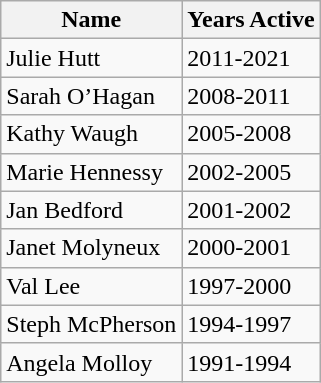<table class="wikitable">
<tr>
<th>Name</th>
<th>Years Active</th>
</tr>
<tr>
<td>Julie Hutt</td>
<td>2011-2021</td>
</tr>
<tr>
<td>Sarah O’Hagan</td>
<td>2008-2011</td>
</tr>
<tr>
<td>Kathy Waugh</td>
<td>2005-2008</td>
</tr>
<tr>
<td>Marie Hennessy</td>
<td>2002-2005</td>
</tr>
<tr>
<td>Jan Bedford</td>
<td>2001-2002</td>
</tr>
<tr>
<td>Janet Molyneux</td>
<td>2000-2001</td>
</tr>
<tr>
<td>Val Lee</td>
<td>1997-2000</td>
</tr>
<tr>
<td>Steph McPherson</td>
<td>1994-1997</td>
</tr>
<tr>
<td>Angela Molloy</td>
<td>1991-1994</td>
</tr>
</table>
